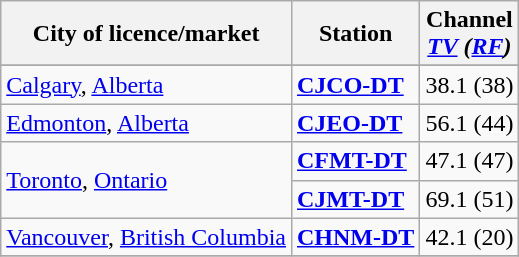<table class="wikitable unsortable">
<tr>
<th>City of licence/market</th>
<th>Station</th>
<th>Channel<br><em><a href='#'>TV</a> (<a href='#'>RF</a>)</em></th>
</tr>
<tr style="vertical-align: top; text-align: left;">
</tr>
<tr>
<td><a href='#'>Calgary</a>, <a href='#'>Alberta</a></td>
<td><strong><a href='#'>CJCO-DT</a></strong></td>
<td>38.1 (38)</td>
</tr>
<tr>
<td><a href='#'>Edmonton</a>, <a href='#'>Alberta</a></td>
<td><strong><a href='#'>CJEO-DT</a></strong></td>
<td>56.1 (44)</td>
</tr>
<tr>
<td rowspan="2"><a href='#'>Toronto</a>, <a href='#'>Ontario</a></td>
<td><strong><a href='#'>CFMT-DT</a></strong></td>
<td>47.1 (47)</td>
</tr>
<tr>
<td><strong><a href='#'>CJMT-DT</a></strong></td>
<td>69.1 (51)</td>
</tr>
<tr>
<td><a href='#'>Vancouver</a>, <a href='#'>British Columbia</a></td>
<td><strong><a href='#'>CHNM-DT</a></strong></td>
<td>42.1 (20)</td>
</tr>
<tr>
</tr>
</table>
